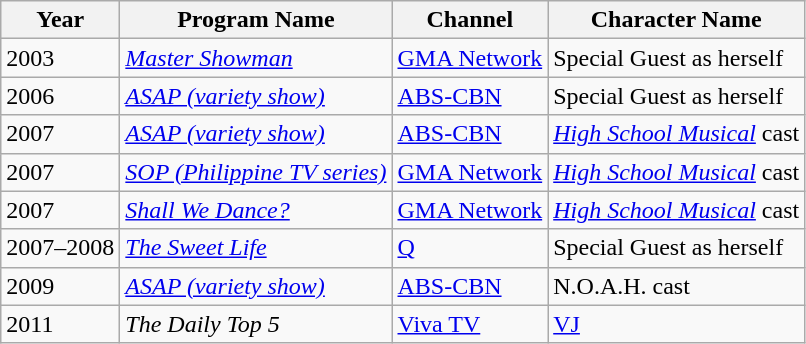<table class="wikitable">
<tr>
<th>Year</th>
<th>Program Name</th>
<th>Channel</th>
<th>Character Name</th>
</tr>
<tr>
<td>2003</td>
<td><em><a href='#'>Master Showman</a></em></td>
<td><a href='#'>GMA Network</a></td>
<td>Special Guest as herself</td>
</tr>
<tr>
<td>2006</td>
<td><em><a href='#'>ASAP (variety show)</a></em></td>
<td><a href='#'>ABS-CBN</a></td>
<td>Special Guest as herself</td>
</tr>
<tr>
<td>2007</td>
<td><em><a href='#'>ASAP (variety show)</a></em></td>
<td><a href='#'>ABS-CBN</a></td>
<td><em><a href='#'>High School Musical</a></em> cast</td>
</tr>
<tr>
<td>2007</td>
<td><em><a href='#'>SOP (Philippine TV series)</a></em></td>
<td><a href='#'>GMA Network</a></td>
<td><em><a href='#'>High School Musical</a></em> cast</td>
</tr>
<tr>
<td>2007</td>
<td><em><a href='#'>Shall We Dance?</a></em></td>
<td><a href='#'>GMA Network</a></td>
<td><em><a href='#'>High School Musical</a></em> cast</td>
</tr>
<tr>
<td>2007–2008</td>
<td><em><a href='#'>The Sweet Life</a></em></td>
<td><a href='#'>Q</a></td>
<td>Special Guest as herself</td>
</tr>
<tr>
<td>2009</td>
<td><em><a href='#'>ASAP (variety show)</a></em></td>
<td><a href='#'>ABS-CBN</a></td>
<td>N.O.A.H. cast</td>
</tr>
<tr>
<td>2011</td>
<td><em>The Daily Top 5</em></td>
<td><a href='#'>Viva TV</a></td>
<td><a href='#'>VJ</a></td>
</tr>
</table>
